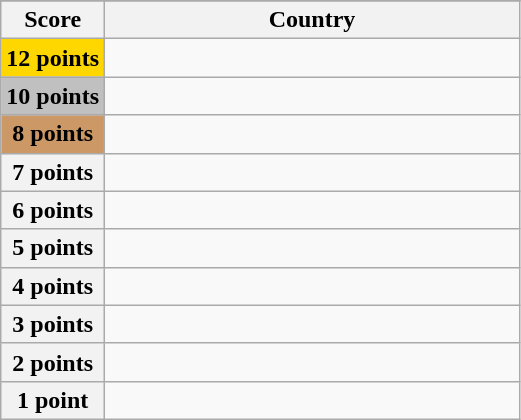<table class="wikitable">
<tr>
</tr>
<tr>
<th scope="col" width="20%">Score</th>
<th scope="col">Country</th>
</tr>
<tr>
<th scope="row" style="background:gold">12 points</th>
<td></td>
</tr>
<tr>
<th scope="row" style="background:silver">10 points</th>
<td></td>
</tr>
<tr>
<th scope="row" style="background:#CC9966">8 points</th>
<td></td>
</tr>
<tr>
<th scope="row">7 points</th>
<td></td>
</tr>
<tr>
<th scope="row">6 points</th>
<td></td>
</tr>
<tr>
<th scope="row">5 points</th>
<td></td>
</tr>
<tr>
<th scope="row">4 points</th>
<td></td>
</tr>
<tr>
<th scope="row">3 points</th>
<td></td>
</tr>
<tr>
<th scope="row">2 points</th>
<td></td>
</tr>
<tr>
<th scope="row">1 point</th>
<td></td>
</tr>
</table>
